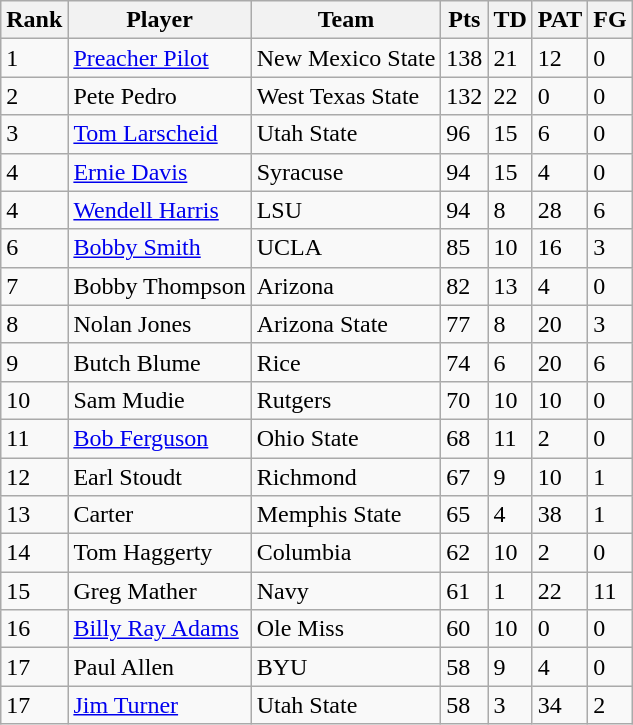<table class="wikitable sortable">
<tr>
<th>Rank</th>
<th>Player</th>
<th>Team</th>
<th>Pts</th>
<th>TD</th>
<th>PAT</th>
<th>FG</th>
</tr>
<tr>
<td>1</td>
<td><a href='#'>Preacher Pilot</a></td>
<td>New Mexico State</td>
<td>138</td>
<td>21</td>
<td>12</td>
<td>0</td>
</tr>
<tr>
<td>2</td>
<td>Pete Pedro</td>
<td>West Texas State</td>
<td>132</td>
<td>22</td>
<td>0</td>
<td>0</td>
</tr>
<tr>
<td>3</td>
<td><a href='#'>Tom Larscheid</a></td>
<td>Utah State</td>
<td>96</td>
<td>15</td>
<td>6</td>
<td>0</td>
</tr>
<tr>
<td>4</td>
<td><a href='#'>Ernie Davis</a></td>
<td>Syracuse</td>
<td>94</td>
<td>15</td>
<td>4</td>
<td>0</td>
</tr>
<tr>
<td>4</td>
<td><a href='#'>Wendell Harris</a></td>
<td>LSU</td>
<td>94</td>
<td>8</td>
<td>28</td>
<td>6</td>
</tr>
<tr>
<td>6</td>
<td><a href='#'>Bobby Smith</a></td>
<td>UCLA</td>
<td>85</td>
<td>10</td>
<td>16</td>
<td>3</td>
</tr>
<tr>
<td>7</td>
<td>Bobby Thompson</td>
<td>Arizona</td>
<td>82</td>
<td>13</td>
<td>4</td>
<td>0</td>
</tr>
<tr>
<td>8</td>
<td>Nolan Jones</td>
<td>Arizona State</td>
<td>77</td>
<td>8</td>
<td>20</td>
<td>3</td>
</tr>
<tr>
<td>9</td>
<td>Butch Blume</td>
<td>Rice</td>
<td>74</td>
<td>6</td>
<td>20</td>
<td>6</td>
</tr>
<tr>
<td>10</td>
<td>Sam Mudie</td>
<td>Rutgers</td>
<td>70</td>
<td>10</td>
<td>10</td>
<td>0</td>
</tr>
<tr>
<td>11</td>
<td><a href='#'>Bob Ferguson</a></td>
<td>Ohio State</td>
<td>68</td>
<td>11</td>
<td>2</td>
<td>0</td>
</tr>
<tr>
<td>12</td>
<td>Earl Stoudt</td>
<td>Richmond</td>
<td>67</td>
<td>9</td>
<td>10</td>
<td>1</td>
</tr>
<tr>
<td>13</td>
<td>Carter</td>
<td>Memphis State</td>
<td>65</td>
<td>4</td>
<td>38</td>
<td>1</td>
</tr>
<tr>
<td>14</td>
<td>Tom Haggerty</td>
<td>Columbia</td>
<td>62</td>
<td>10</td>
<td>2</td>
<td>0</td>
</tr>
<tr>
<td>15</td>
<td>Greg Mather</td>
<td>Navy</td>
<td>61</td>
<td>1</td>
<td>22</td>
<td>11</td>
</tr>
<tr>
<td>16</td>
<td><a href='#'>Billy Ray Adams</a></td>
<td>Ole Miss</td>
<td>60</td>
<td>10</td>
<td>0</td>
<td>0</td>
</tr>
<tr>
<td>17</td>
<td>Paul Allen</td>
<td>BYU</td>
<td>58</td>
<td>9</td>
<td>4</td>
<td>0</td>
</tr>
<tr>
<td>17</td>
<td><a href='#'>Jim Turner</a></td>
<td>Utah State</td>
<td>58</td>
<td>3</td>
<td>34</td>
<td>2</td>
</tr>
</table>
